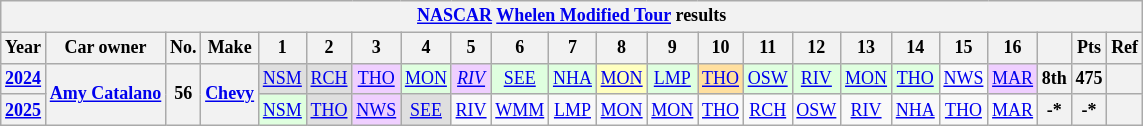<table class="wikitable" style="text-align:center; font-size:75%">
<tr>
<th colspan=38><a href='#'>NASCAR</a> <a href='#'>Whelen Modified Tour</a> results</th>
</tr>
<tr>
<th>Year</th>
<th>Car owner</th>
<th>No.</th>
<th>Make</th>
<th>1</th>
<th>2</th>
<th>3</th>
<th>4</th>
<th>5</th>
<th>6</th>
<th>7</th>
<th>8</th>
<th>9</th>
<th>10</th>
<th>11</th>
<th>12</th>
<th>13</th>
<th>14</th>
<th>15</th>
<th>16</th>
<th></th>
<th>Pts</th>
<th>Ref</th>
</tr>
<tr>
<th><a href='#'>2024</a></th>
<th rowspan=2><a href='#'>Amy Catalano</a></th>
<th rowspan=2>56</th>
<th rowspan=2><a href='#'>Chevy</a></th>
<td style="background:#DFDFDF;"><a href='#'>NSM</a><br></td>
<td style="background:#DFDFDF;"><a href='#'>RCH</a><br></td>
<td style="background:#EFCFFF;"><a href='#'>THO</a><br></td>
<td style="background:#DFFFDF;"><a href='#'>MON</a><br></td>
<td style="background:#EFCFFF;"><em><a href='#'>RIV</a></em><br></td>
<td style="background:#DFFFDF;"><a href='#'>SEE</a><br></td>
<td style="background:#DFFFDF;"><a href='#'>NHA</a><br></td>
<td style="background:#FFFFBF;"><a href='#'>MON</a><br></td>
<td style="background:#DFFFDF;"><a href='#'>LMP</a><br></td>
<td style="background:#FFDF9F;"><a href='#'>THO</a><br></td>
<td style="background:#DFFFDF;"><a href='#'>OSW</a><br></td>
<td style="background:#DFFFDF;"><a href='#'>RIV</a><br></td>
<td style="background:#DFFFDF;"><a href='#'>MON</a><br></td>
<td style="background:#DFFFDF;"><a href='#'>THO</a><br></td>
<td><a href='#'>NWS</a></td>
<td style="background:#EFCFFF;"><a href='#'>MAR</a><br></td>
<th>8th</th>
<th>475</th>
<th></th>
</tr>
<tr>
<th><a href='#'>2025</a></th>
<td style="background:#DFFFDF;"><a href='#'>NSM</a><br></td>
<td style="background:#DFDFDF;"><a href='#'>THO</a><br></td>
<td style="background:#EFCFFF;"><a href='#'>NWS</a><br></td>
<td style="background:#DFDFDF;"><a href='#'>SEE</a><br></td>
<td><a href='#'>RIV</a></td>
<td><a href='#'>WMM</a></td>
<td><a href='#'>LMP</a></td>
<td><a href='#'>MON</a></td>
<td style="background:#;"><a href='#'>MON</a><br></td>
<td><a href='#'>THO</a></td>
<td><a href='#'>RCH</a></td>
<td><a href='#'>OSW</a></td>
<td><a href='#'>RIV</a></td>
<td><a href='#'>NHA</a></td>
<td><a href='#'>THO</a></td>
<td><a href='#'>MAR</a></td>
<th>-*</th>
<th>-*</th>
<th></th>
</tr>
</table>
